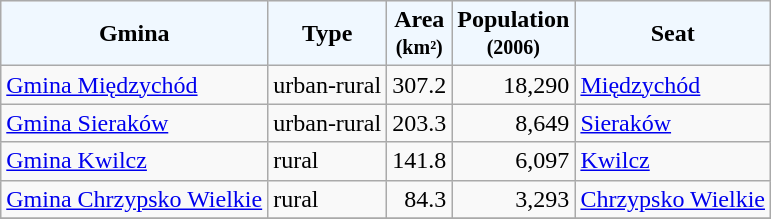<table class="wikitable">
<tr bgcolor="F0F8FF">
<td style="text-align:center;"><strong>Gmina</strong></td>
<td style="text-align:center;"><strong>Type</strong></td>
<td style="text-align:center;"><strong>Area<br><small>(km²)</small></strong></td>
<td style="text-align:center;"><strong>Population<br><small>(2006)</small></strong></td>
<td style="text-align:center;"><strong>Seat</strong></td>
</tr>
<tr>
<td><a href='#'>Gmina Międzychód</a></td>
<td>urban-rural</td>
<td style="text-align:right;">307.2</td>
<td style="text-align:right;">18,290</td>
<td><a href='#'>Międzychód</a></td>
</tr>
<tr>
<td><a href='#'>Gmina Sieraków</a></td>
<td>urban-rural</td>
<td style="text-align:right;">203.3</td>
<td style="text-align:right;">8,649</td>
<td><a href='#'>Sieraków</a></td>
</tr>
<tr>
<td><a href='#'>Gmina Kwilcz</a></td>
<td>rural</td>
<td style="text-align:right;">141.8</td>
<td style="text-align:right;">6,097</td>
<td><a href='#'>Kwilcz</a></td>
</tr>
<tr>
<td><a href='#'>Gmina Chrzypsko Wielkie</a></td>
<td>rural</td>
<td style="text-align:right;">84.3</td>
<td style="text-align:right;">3,293</td>
<td><a href='#'>Chrzypsko Wielkie</a></td>
</tr>
<tr>
</tr>
</table>
